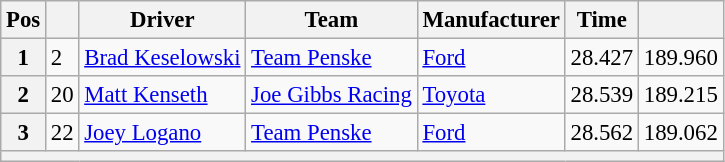<table class="wikitable" style="font-size:95%">
<tr>
<th>Pos</th>
<th></th>
<th>Driver</th>
<th>Team</th>
<th>Manufacturer</th>
<th>Time</th>
<th></th>
</tr>
<tr>
<th>1</th>
<td>2</td>
<td><a href='#'>Brad Keselowski</a></td>
<td><a href='#'>Team Penske</a></td>
<td><a href='#'>Ford</a></td>
<td>28.427</td>
<td>189.960</td>
</tr>
<tr>
<th>2</th>
<td>20</td>
<td><a href='#'>Matt Kenseth</a></td>
<td><a href='#'>Joe Gibbs Racing</a></td>
<td><a href='#'>Toyota</a></td>
<td>28.539</td>
<td>189.215</td>
</tr>
<tr>
<th>3</th>
<td>22</td>
<td><a href='#'>Joey Logano</a></td>
<td><a href='#'>Team Penske</a></td>
<td><a href='#'>Ford</a></td>
<td>28.562</td>
<td>189.062</td>
</tr>
<tr>
<th colspan="7"></th>
</tr>
</table>
